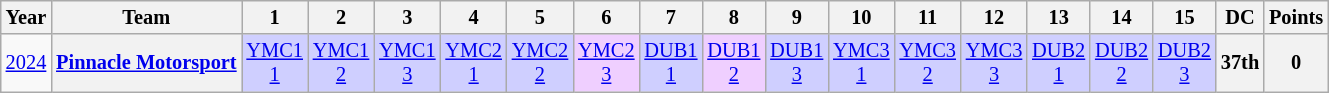<table class="wikitable" style="text-align:center; font-size:85%">
<tr>
<th>Year</th>
<th>Team</th>
<th>1</th>
<th>2</th>
<th>3</th>
<th>4</th>
<th>5</th>
<th>6</th>
<th>7</th>
<th>8</th>
<th>9</th>
<th>10</th>
<th>11</th>
<th>12</th>
<th>13</th>
<th>14</th>
<th>15</th>
<th>DC</th>
<th>Points</th>
</tr>
<tr>
<td><a href='#'>2024</a></td>
<th nowrap><a href='#'>Pinnacle Motorsport</a></th>
<td style="background:#CFCFFF;"><a href='#'>YMC1<br>1</a><br></td>
<td style="background:#CFCFFF;"><a href='#'>YMC1<br>2</a><br></td>
<td style="background:#CFCFFF;"><a href='#'>YMC1<br>3</a><br></td>
<td style="background:#CFCFFF;"><a href='#'>YMC2<br>1</a><br></td>
<td style="background:#CFCFFF;"><a href='#'>YMC2<br>2</a><br></td>
<td style="background:#EFCFFF;"><a href='#'>YMC2<br>3</a><br></td>
<td style="background:#CFCFFF;"><a href='#'>DUB1<br>1</a><br></td>
<td style="background:#EFCFFF;"><a href='#'>DUB1<br>2</a><br></td>
<td style="background:#CFCFFF;"><a href='#'>DUB1<br>3</a><br></td>
<td style="background:#CFCFFF;"><a href='#'>YMC3<br>1</a><br></td>
<td style="background:#CFCFFF;"><a href='#'>YMC3<br>2</a><br></td>
<td style="background:#CFCFFF;"><a href='#'>YMC3<br>3</a><br></td>
<td style="background:#CFCFFF;"><a href='#'>DUB2<br>1</a><br></td>
<td style="background:#CFCFFF;"><a href='#'>DUB2<br>2</a><br></td>
<td style="background:#CFCFFF;"><a href='#'>DUB2<br>3</a><br></td>
<th>37th</th>
<th>0</th>
</tr>
</table>
